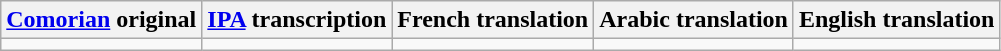<table class="wikitable">
<tr>
<th><a href='#'>Comorian</a> original</th>
<th><a href='#'>IPA</a> transcription</th>
<th>French translation</th>
<th>Arabic translation</th>
<th>English translation</th>
</tr>
<tr style="vertical-align:top; white-space:nowrap;">
<td></td>
<td></td>
<td></td>
<td></td>
<td></td>
</tr>
</table>
